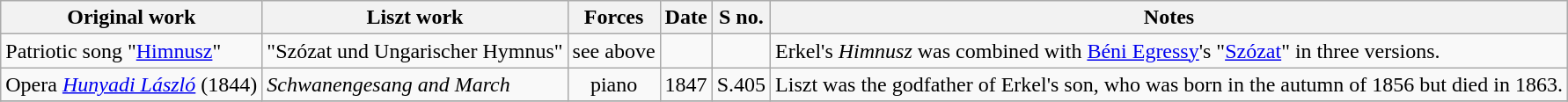<table class="wikitable">
<tr>
<th>Original work</th>
<th>Liszt work</th>
<th>Forces</th>
<th>Date</th>
<th>S no.</th>
<th>Notes</th>
</tr>
<tr>
<td>Patriotic song "<a href='#'>Himnusz</a>"</td>
<td>"Szózat und Ungarischer Hymnus"</td>
<td>see above</td>
<td></td>
<td></td>
<td>Erkel's <em>Himnusz</em> was combined with <a href='#'>Béni Egressy</a>'s "<a href='#'>Szózat</a>" in three versions.</td>
</tr>
<tr>
<td>Opera <em><a href='#'>Hunyadi László</a></em> (1844)</td>
<td><em>Schwanengesang and March</em></td>
<td style="text-align: center">piano</td>
<td>1847</td>
<td>S.405</td>
<td>Liszt was the godfather of Erkel's son, who was born in the autumn of 1856 but died in 1863.</td>
</tr>
<tr>
</tr>
</table>
